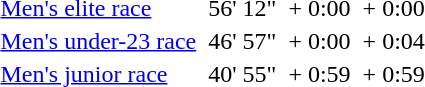<table>
<tr>
<td><a href='#'>Men's elite race</a> <br></td>
<td></td>
<td>56' 12"</td>
<td></td>
<td>+ 0:00</td>
<td></td>
<td>+ 0:00</td>
</tr>
<tr>
<td><a href='#'>Men's under-23 race</a> <br></td>
<td></td>
<td>46' 57"</td>
<td></td>
<td>+ 0:00</td>
<td></td>
<td>+ 0:04</td>
</tr>
<tr>
<td><a href='#'>Men's junior race</a> <br></td>
<td></td>
<td>40' 55"</td>
<td></td>
<td>+ 0:59</td>
<td></td>
<td>+ 0:59</td>
</tr>
</table>
